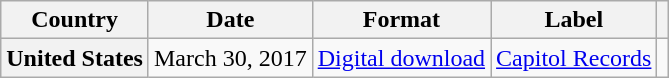<table class="wikitable plainrowheaders">
<tr>
<th>Country</th>
<th>Date</th>
<th>Format</th>
<th>Label</th>
<th></th>
</tr>
<tr>
<th scope="row">United States</th>
<td>March 30, 2017</td>
<td><a href='#'>Digital download</a></td>
<td><a href='#'>Capitol Records</a></td>
<td></td>
</tr>
</table>
